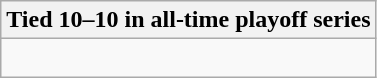<table class="wikitable collapsible collapsed">
<tr>
<th>Tied 10–10 in all-time playoff series</th>
</tr>
<tr>
<td><br>


















</td>
</tr>
</table>
